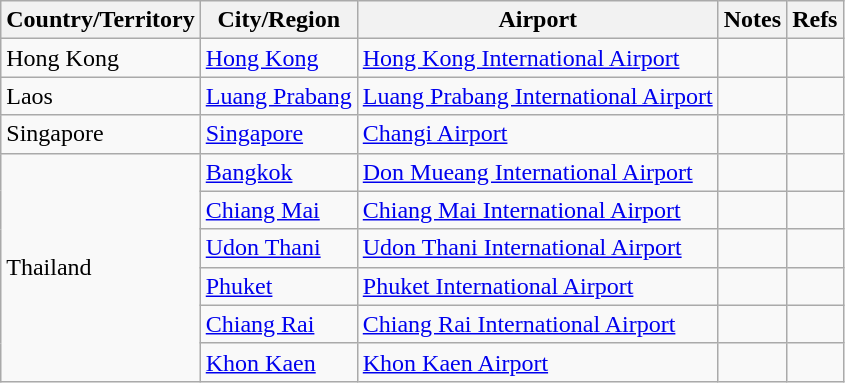<table class="wikitable sortable">
<tr>
<th>Country/Territory</th>
<th>City/Region</th>
<th>Airport</th>
<th>Notes</th>
<th>Refs</th>
</tr>
<tr>
<td>Hong Kong</td>
<td><a href='#'>Hong Kong</a></td>
<td><a href='#'>Hong Kong International Airport</a></td>
<td align=center></td>
<td align=center></td>
</tr>
<tr>
<td>Laos</td>
<td><a href='#'>Luang Prabang</a></td>
<td><a href='#'>Luang Prabang International Airport</a></td>
<td align=center></td>
<td align=center></td>
</tr>
<tr>
<td>Singapore</td>
<td><a href='#'>Singapore</a></td>
<td><a href='#'>Changi Airport</a></td>
<td align=center></td>
<td align=center></td>
</tr>
<tr>
<td rowspan="6">Thailand</td>
<td><a href='#'>Bangkok</a></td>
<td><a href='#'>Don Mueang International Airport</a></td>
<td></td>
<td align=center></td>
</tr>
<tr>
<td><a href='#'>Chiang Mai</a></td>
<td><a href='#'>Chiang Mai International Airport</a></td>
<td></td>
<td align=center></td>
</tr>
<tr>
<td><a href='#'>Udon Thani</a></td>
<td><a href='#'>Udon Thani International Airport</a></td>
<td align=center></td>
<td align=center></td>
</tr>
<tr>
<td><a href='#'>Phuket</a></td>
<td><a href='#'>Phuket International Airport</a></td>
<td align=center></td>
<td align=center></td>
</tr>
<tr>
<td><a href='#'>Chiang Rai</a></td>
<td><a href='#'>Chiang Rai International Airport</a></td>
<td align=center></td>
<td align=center></td>
</tr>
<tr>
<td><a href='#'>Khon Kaen</a></td>
<td><a href='#'>Khon Kaen Airport</a></td>
<td align=center></td>
<td align=center></td>
</tr>
</table>
